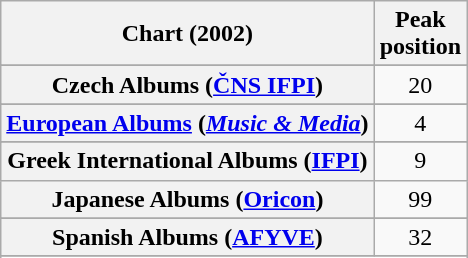<table class="wikitable sortable plainrowheaders" style="text-align:center">
<tr>
<th scope="col">Chart (2002)</th>
<th scope="col">Peak<br>position</th>
</tr>
<tr>
</tr>
<tr>
<th scope="row">Czech Albums (<a href='#'>ČNS IFPI</a>)</th>
<td>20</td>
</tr>
<tr>
</tr>
<tr>
</tr>
<tr>
<th scope="row"><a href='#'>European Albums</a> (<em><a href='#'>Music & Media</a></em>)</th>
<td>4</td>
</tr>
<tr>
</tr>
<tr>
</tr>
<tr>
<th scope="row">Greek International Albums (<a href='#'>IFPI</a>)</th>
<td>9</td>
</tr>
<tr>
<th scope="row">Japanese Albums (<a href='#'>Oricon</a>)</th>
<td>99</td>
</tr>
<tr>
</tr>
<tr>
</tr>
<tr>
</tr>
<tr>
<th scope="row">Spanish Albums (<a href='#'>AFYVE</a>)</th>
<td>32</td>
</tr>
<tr>
</tr>
<tr>
</tr>
<tr>
</tr>
</table>
